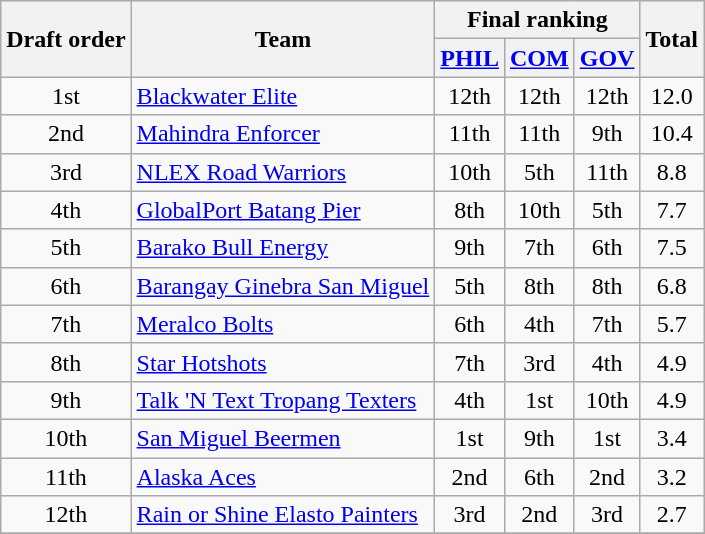<table class=wikitable style="text-align:center;">
<tr>
<th rowspan=2>Draft order</th>
<th rowspan=2>Team</th>
<th colspan=3>Final ranking</th>
<th rowspan=2>Total</th>
</tr>
<tr>
<th><a href='#'>PHIL</a></th>
<th><a href='#'>COM</a></th>
<th><a href='#'>GOV</a></th>
</tr>
<tr>
<td>1st</td>
<td align="left"><a href='#'>Blackwater Elite</a></td>
<td>12th</td>
<td>12th</td>
<td>12th</td>
<td>12.0</td>
</tr>
<tr>
<td>2nd</td>
<td align="left"><a href='#'>Mahindra Enforcer</a></td>
<td>11th</td>
<td>11th</td>
<td>9th</td>
<td>10.4</td>
</tr>
<tr>
<td>3rd</td>
<td align="left"><a href='#'>NLEX Road Warriors</a></td>
<td>10th</td>
<td>5th</td>
<td>11th</td>
<td>8.8</td>
</tr>
<tr>
<td>4th</td>
<td align="left"><a href='#'>GlobalPort Batang Pier</a></td>
<td>8th</td>
<td>10th</td>
<td>5th</td>
<td>7.7</td>
</tr>
<tr>
<td>5th</td>
<td align="left"><a href='#'>Barako Bull Energy</a></td>
<td>9th</td>
<td>7th</td>
<td>6th</td>
<td>7.5</td>
</tr>
<tr>
<td>6th</td>
<td align="left"><a href='#'>Barangay Ginebra San Miguel</a></td>
<td>5th</td>
<td>8th</td>
<td>8th</td>
<td>6.8</td>
</tr>
<tr>
<td>7th</td>
<td align="left"><a href='#'>Meralco Bolts</a></td>
<td>6th</td>
<td>4th</td>
<td>7th</td>
<td>5.7</td>
</tr>
<tr>
<td>8th</td>
<td align="left"><a href='#'>Star Hotshots</a></td>
<td>7th</td>
<td>3rd</td>
<td>4th</td>
<td>4.9</td>
</tr>
<tr>
<td>9th</td>
<td align="left"><a href='#'>Talk 'N Text Tropang Texters</a></td>
<td>4th</td>
<td>1st</td>
<td>10th</td>
<td>4.9</td>
</tr>
<tr>
<td>10th</td>
<td align="left"><a href='#'>San Miguel Beermen</a></td>
<td>1st</td>
<td>9th</td>
<td>1st</td>
<td>3.4</td>
</tr>
<tr>
<td>11th</td>
<td align="left"><a href='#'>Alaska Aces</a></td>
<td>2nd</td>
<td>6th</td>
<td>2nd</td>
<td>3.2</td>
</tr>
<tr>
<td>12th</td>
<td align="left"><a href='#'>Rain or Shine Elasto Painters</a></td>
<td>3rd</td>
<td>2nd</td>
<td>3rd</td>
<td>2.7</td>
</tr>
<tr>
</tr>
</table>
